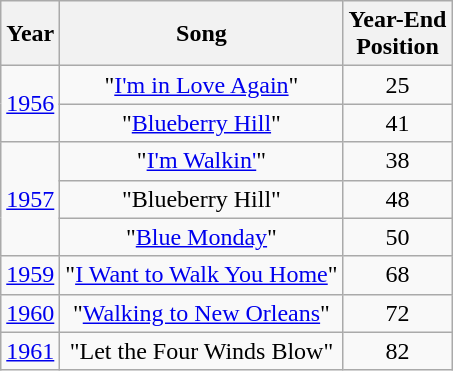<table class="wikitable plainrowheaders" style="text-align:center;" border="1">
<tr>
<th>Year</th>
<th>Song</th>
<th>Year-End<br>Position</th>
</tr>
<tr>
<td scope="row" rowspan="2"><a href='#'>1956</a></td>
<td>"<a href='#'>I'm in Love Again</a>"</td>
<td>25</td>
</tr>
<tr>
<td>"<a href='#'>Blueberry Hill</a>"</td>
<td>41</td>
</tr>
<tr>
<td scope="row" rowspan="3"><a href='#'>1957</a></td>
<td>"<a href='#'>I'm Walkin'</a>"</td>
<td>38</td>
</tr>
<tr>
<td>"Blueberry Hill"</td>
<td>48</td>
</tr>
<tr>
<td>"<a href='#'>Blue Monday</a>"</td>
<td>50</td>
</tr>
<tr>
<td scope="row"><a href='#'>1959</a></td>
<td>"<a href='#'>I Want to Walk You Home</a>"</td>
<td>68</td>
</tr>
<tr>
<td scope="row"><a href='#'>1960</a></td>
<td>"<a href='#'>Walking to New Orleans</a>"</td>
<td>72</td>
</tr>
<tr>
<td scope="row"><a href='#'>1961</a></td>
<td>"Let the Four Winds Blow"</td>
<td>82</td>
</tr>
</table>
